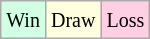<table class="wikitable">
<tr>
<td style="background-color: #d0ffe3;"><small>Win</small></td>
<td style="background-color: #ffffdd;"><small>Draw</small></td>
<td style="background-color: #ffd0e3;"><small>Loss</small></td>
</tr>
</table>
